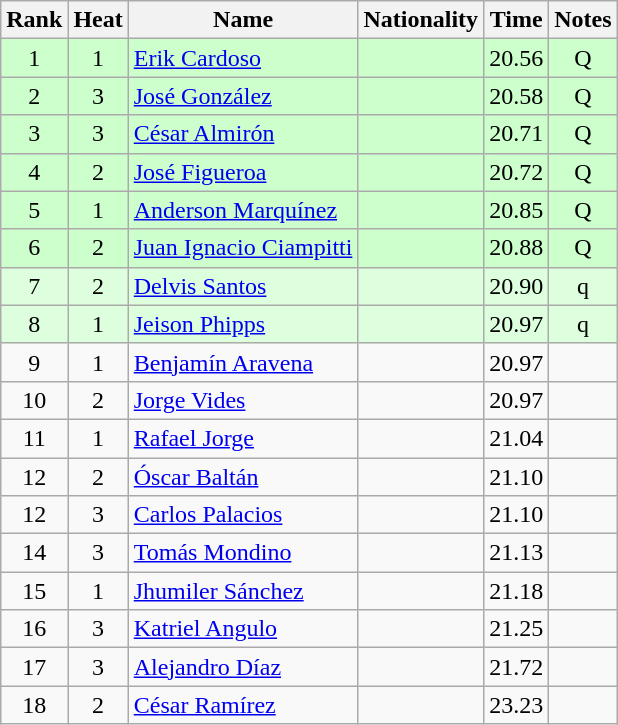<table class="wikitable sortable" style="text-align:center">
<tr>
<th>Rank</th>
<th>Heat</th>
<th>Name</th>
<th>Nationality</th>
<th>Time</th>
<th>Notes</th>
</tr>
<tr bgcolor=ccffcc>
<td>1</td>
<td>1</td>
<td align=left><a href='#'>Erik Cardoso</a></td>
<td align=left></td>
<td>20.56</td>
<td>Q</td>
</tr>
<tr bgcolor=ccffcc>
<td>2</td>
<td>3</td>
<td align=left><a href='#'>José González</a></td>
<td align=left></td>
<td>20.58</td>
<td>Q</td>
</tr>
<tr bgcolor=ccffcc>
<td>3</td>
<td>3</td>
<td align=left><a href='#'>César Almirón</a></td>
<td align=left></td>
<td>20.71</td>
<td>Q</td>
</tr>
<tr bgcolor=ccffcc>
<td>4</td>
<td>2</td>
<td align=left><a href='#'>José Figueroa</a></td>
<td align=left></td>
<td>20.72</td>
<td>Q</td>
</tr>
<tr bgcolor=ccffcc>
<td>5</td>
<td>1</td>
<td align=left><a href='#'>Anderson Marquínez</a></td>
<td align=left></td>
<td>20.85</td>
<td>Q</td>
</tr>
<tr bgcolor=ccffcc>
<td>6</td>
<td>2</td>
<td align=left><a href='#'>Juan Ignacio Ciampitti</a></td>
<td align=left></td>
<td>20.88</td>
<td>Q</td>
</tr>
<tr bgcolor=ddffdd>
<td>7</td>
<td>2</td>
<td align=left><a href='#'>Delvis Santos</a></td>
<td align=left></td>
<td>20.90</td>
<td>q</td>
</tr>
<tr bgcolor=ddffdd>
<td>8</td>
<td>1</td>
<td align=left><a href='#'>Jeison Phipps</a></td>
<td align=left></td>
<td>20.97</td>
<td>q</td>
</tr>
<tr>
<td>9</td>
<td>1</td>
<td align=left><a href='#'>Benjamín Aravena</a></td>
<td align=left></td>
<td>20.97</td>
<td><strong></strong></td>
</tr>
<tr>
<td>10</td>
<td>2</td>
<td align=left><a href='#'>Jorge Vides</a></td>
<td align=left></td>
<td>20.97</td>
<td></td>
</tr>
<tr>
<td>11</td>
<td>1</td>
<td align=left><a href='#'>Rafael Jorge</a></td>
<td align=left></td>
<td>21.04</td>
<td></td>
</tr>
<tr>
<td>12</td>
<td>2</td>
<td align=left><a href='#'>Óscar Baltán</a></td>
<td align=left></td>
<td>21.10</td>
<td></td>
</tr>
<tr>
<td>12</td>
<td>3</td>
<td align=left><a href='#'>Carlos Palacios</a></td>
<td align=left></td>
<td>21.10</td>
<td><strong></strong></td>
</tr>
<tr>
<td>14</td>
<td>3</td>
<td align=left><a href='#'>Tomás Mondino</a></td>
<td align=left></td>
<td>21.13</td>
<td></td>
</tr>
<tr>
<td>15</td>
<td>1</td>
<td align=left><a href='#'>Jhumiler Sánchez</a></td>
<td align=left></td>
<td>21.18</td>
<td></td>
</tr>
<tr>
<td>16</td>
<td>3</td>
<td align=left><a href='#'>Katriel Angulo</a></td>
<td align=left></td>
<td>21.25</td>
<td></td>
</tr>
<tr>
<td>17</td>
<td>3</td>
<td align=left><a href='#'>Alejandro Díaz</a></td>
<td align=left></td>
<td>21.72</td>
<td></td>
</tr>
<tr>
<td>18</td>
<td>2</td>
<td align=left><a href='#'>César Ramírez</a></td>
<td align=left></td>
<td>23.23</td>
<td></td>
</tr>
</table>
